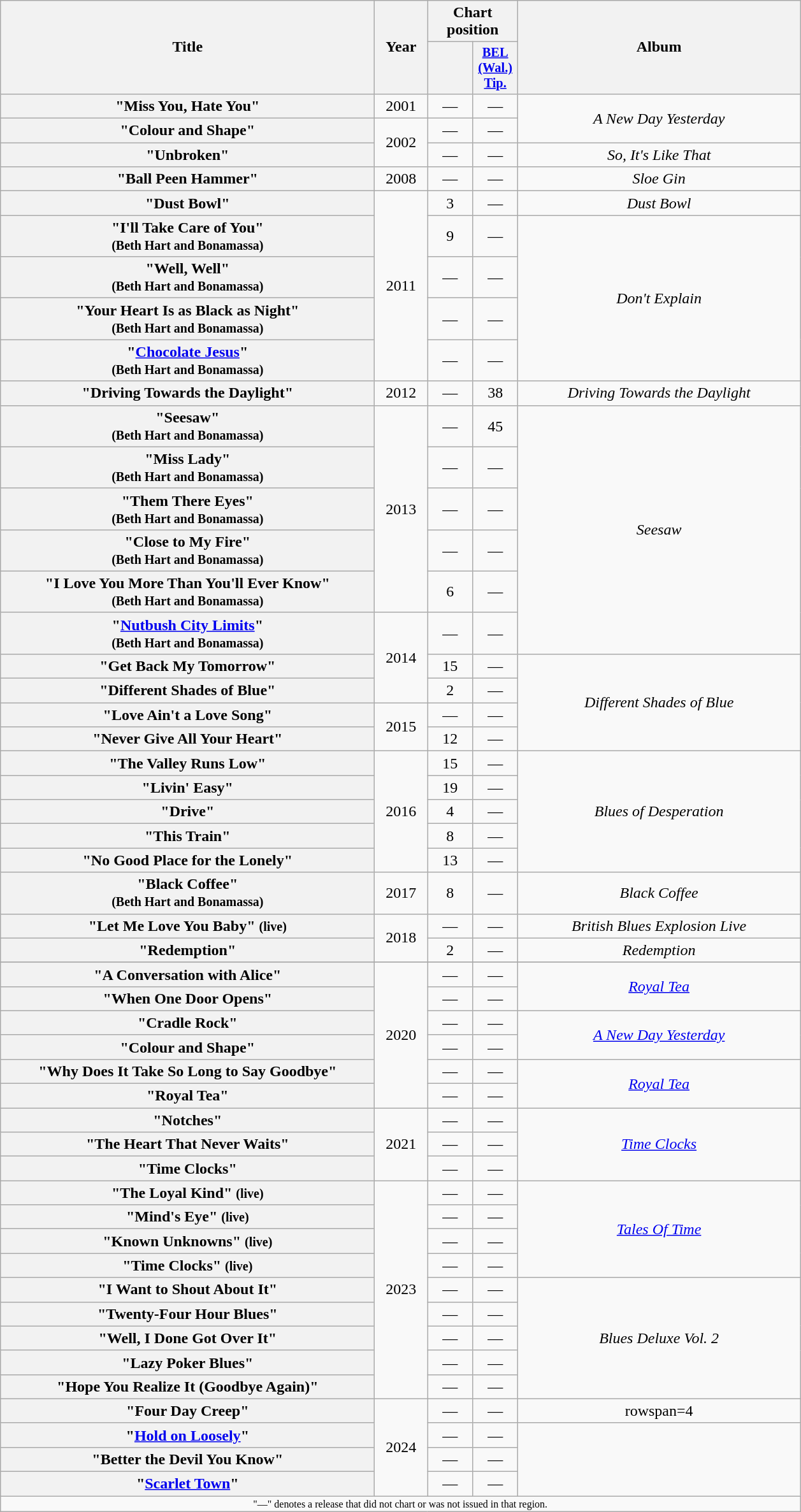<table class="wikitable plainrowheaders" style="text-align:center;">
<tr>
<th scope="col" rowspan="2" style="width:24em;">Title</th>
<th scope="col" rowspan="2" style="width:3em;">Year</th>
<th scope="col" colspan="2">Chart position</th>
<th scope="col" rowspan="2" style="width:18em;">Album</th>
</tr>
<tr>
<th scope="col" style="width:3em;font-size:85%;"></th>
<th scope="col" style="width:3em;font-size:85%;"><a href='#'>BEL<br>(Wal.)<br>Tip.</a><br></th>
</tr>
<tr>
<th scope="row">"Miss You, Hate You"</th>
<td>2001</td>
<td>—</td>
<td>—</td>
<td rowspan="2"><em>A New Day Yesterday</em></td>
</tr>
<tr>
<th scope="row">"Colour and Shape"</th>
<td rowspan="2">2002</td>
<td>—</td>
<td>—</td>
</tr>
<tr>
<th scope="row">"Unbroken"</th>
<td>—</td>
<td>—</td>
<td><em>So, It's Like That</em></td>
</tr>
<tr>
<th scope="row">"Ball Peen Hammer"</th>
<td>2008</td>
<td>—</td>
<td>—</td>
<td><em>Sloe Gin</em></td>
</tr>
<tr>
<th scope="row">"Dust Bowl"</th>
<td rowspan="5">2011</td>
<td>3</td>
<td>—</td>
<td><em>Dust Bowl</em></td>
</tr>
<tr>
<th scope="row">"I'll Take Care of You"<br><small>(Beth Hart and Bonamassa)</small></th>
<td>9</td>
<td>—</td>
<td rowspan="4"><em>Don't Explain</em></td>
</tr>
<tr>
<th scope="row">"Well, Well"<br><small>(Beth Hart and Bonamassa)</small></th>
<td>—</td>
<td>—</td>
</tr>
<tr>
<th scope="row">"Your Heart Is as Black as Night"<br><small>(Beth Hart and Bonamassa)</small></th>
<td>—</td>
<td>—</td>
</tr>
<tr>
<th scope="row">"<a href='#'>Chocolate Jesus</a>"<br><small>(Beth Hart and Bonamassa)</small></th>
<td>—</td>
<td>—</td>
</tr>
<tr>
<th scope="row">"Driving Towards the Daylight"</th>
<td>2012</td>
<td>—</td>
<td>38</td>
<td><em>Driving Towards the Daylight</em></td>
</tr>
<tr>
<th scope="row">"Seesaw"<br><small>(Beth Hart and Bonamassa)</small></th>
<td rowspan="5">2013</td>
<td>—</td>
<td>45</td>
<td rowspan="6"><em>Seesaw</em></td>
</tr>
<tr>
<th scope="row">"Miss Lady"<br><small>(Beth Hart and Bonamassa)</small></th>
<td>—</td>
<td>—</td>
</tr>
<tr>
<th scope="row">"Them There Eyes"<br><small>(Beth Hart and Bonamassa)</small></th>
<td>—</td>
<td>—</td>
</tr>
<tr>
<th scope="row">"Close to My Fire"<br><small>(Beth Hart and Bonamassa)</small></th>
<td>—</td>
<td>—</td>
</tr>
<tr>
<th scope="row">"I Love You More Than You'll Ever Know"<br><small>(Beth Hart and Bonamassa)</small></th>
<td>6</td>
<td>—</td>
</tr>
<tr>
<th scope="row">"<a href='#'>Nutbush City Limits</a>"<br><small>(Beth Hart and Bonamassa)</small></th>
<td rowspan="3">2014</td>
<td>—</td>
<td>—</td>
</tr>
<tr>
<th scope="row">"Get Back My Tomorrow"</th>
<td>15</td>
<td>—</td>
<td rowspan="4"><em>Different Shades of Blue</em></td>
</tr>
<tr>
<th scope="row">"Different Shades of Blue"</th>
<td>2</td>
<td>—</td>
</tr>
<tr>
<th scope="row">"Love Ain't a Love Song"</th>
<td rowspan="2">2015</td>
<td>—</td>
<td>—</td>
</tr>
<tr>
<th scope="row">"Never Give All Your Heart"</th>
<td>12</td>
<td>—</td>
</tr>
<tr>
<th scope="row">"The Valley Runs Low"</th>
<td rowspan="5">2016</td>
<td>15</td>
<td>—</td>
<td rowspan="5"><em>Blues of Desperation</em></td>
</tr>
<tr>
<th scope="row">"Livin' Easy"</th>
<td>19</td>
<td>—</td>
</tr>
<tr>
<th scope="row">"Drive"</th>
<td>4</td>
<td>—</td>
</tr>
<tr>
<th scope="row">"This Train"</th>
<td>8</td>
<td>—</td>
</tr>
<tr>
<th scope="row">"No Good Place for the Lonely"</th>
<td>13</td>
<td>—</td>
</tr>
<tr>
<th scope="row">"Black Coffee"<br><small>(Beth Hart and Bonamassa)</small></th>
<td>2017</td>
<td>8</td>
<td>—</td>
<td><em>Black Coffee</em></td>
</tr>
<tr>
<th scope="row">"Let Me Love You Baby" <small>(live)</small></th>
<td rowspan="2">2018</td>
<td>—</td>
<td>—</td>
<td><em>British Blues Explosion Live</em></td>
</tr>
<tr>
<th scope="row">"Redemption"</th>
<td>2</td>
<td>—</td>
<td><em>Redemption</em></td>
</tr>
<tr>
</tr>
<tr>
<th scope="row">"A Conversation with Alice"</th>
<td rowspan="6">2020</td>
<td>—</td>
<td>—</td>
<td rowspan=2><em><a href='#'>Royal Tea</a></em></td>
</tr>
<tr>
<th scope="row">"When One Door Opens"</th>
<td>—</td>
<td>—</td>
</tr>
<tr>
<th scope="row">"Cradle Rock"</th>
<td>—</td>
<td>—</td>
<td rowspan=2><em><a href='#'>A New Day Yesterday</a></em></td>
</tr>
<tr>
<th scope="row">"Colour and Shape"</th>
<td>—</td>
<td>—</td>
</tr>
<tr>
<th scope="row">"Why Does It Take So Long to Say Goodbye"</th>
<td>—</td>
<td>—</td>
<td rowspan=2><em><a href='#'>Royal Tea</a></em></td>
</tr>
<tr>
<th scope="row">"Royal Tea"</th>
<td>—</td>
<td>—</td>
</tr>
<tr>
<th scope="row">"Notches"</th>
<td rowspan="3">2021</td>
<td>—</td>
<td>—</td>
<td rowspan=3><em><a href='#'>Time Clocks</a></em></td>
</tr>
<tr>
<th scope="row">"The Heart That Never Waits"</th>
<td>—</td>
<td>—</td>
</tr>
<tr>
<th scope="row">"Time Clocks"</th>
<td>—</td>
<td>—</td>
</tr>
<tr>
<th scope="row">"The Loyal Kind" <small>(live)</small></th>
<td rowspan="9">2023</td>
<td>—</td>
<td>—</td>
<td rowspan=4><em><a href='#'>Tales Of Time</a></em></td>
</tr>
<tr>
<th scope="row">"Mind's Eye" <small>(live)</small></th>
<td>—</td>
<td>—</td>
</tr>
<tr>
<th scope="row">"Known Unknowns" <small>(live)</small></th>
<td>—</td>
<td>—</td>
</tr>
<tr>
<th scope="row">"Time Clocks" <small>(live)</small></th>
<td>—</td>
<td>—</td>
</tr>
<tr>
<th scope="row">"I Want to Shout About It"</th>
<td>—</td>
<td>—</td>
<td rowspan=5><em>Blues Deluxe Vol. 2</em></td>
</tr>
<tr>
<th scope="row">"Twenty-Four Hour Blues"</th>
<td>—</td>
<td>—</td>
</tr>
<tr>
<th scope="row">"Well, I Done Got Over It"</th>
<td>—</td>
<td>—</td>
</tr>
<tr>
<th scope="row">"Lazy Poker Blues"</th>
<td>—</td>
<td>—</td>
</tr>
<tr>
<th scope="row">"Hope You Realize It (Goodbye Again)"</th>
<td>—</td>
<td>—</td>
</tr>
<tr>
<th scope="row">"Four Day Creep"<br> </th>
<td rowspan=4>2024</td>
<td>—</td>
<td>—</td>
<td>rowspan=4 </td>
</tr>
<tr>
<th scope="row">"<a href='#'>Hold on Loosely</a>"<br> </th>
<td>—</td>
<td>—</td>
</tr>
<tr>
<th scope="row">"Better the Devil You Know"</th>
<td>—</td>
<td>—</td>
</tr>
<tr>
<th scope="row">"<a href='#'>Scarlet Town</a>"</th>
<td>—</td>
<td>—</td>
</tr>
<tr>
<td align="center" colspan="5" style="font-size: 8pt">"—" denotes a release that did not chart or was not issued in that region.</td>
</tr>
</table>
